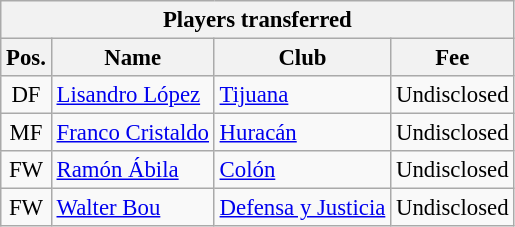<table class="wikitable" style="font-size:95%;">
<tr>
<th colspan="5">Players transferred</th>
</tr>
<tr>
<th>Pos.</th>
<th>Name</th>
<th>Club</th>
<th>Fee</th>
</tr>
<tr>
<td align="center">DF</td>
<td> <a href='#'>Lisandro López</a></td>
<td> <a href='#'>Tijuana</a></td>
<td>Undisclosed</td>
</tr>
<tr>
<td align="center">MF</td>
<td> <a href='#'>Franco Cristaldo</a></td>
<td> <a href='#'>Huracán</a></td>
<td>Undisclosed</td>
</tr>
<tr>
<td align="center">FW</td>
<td> <a href='#'>Ramón Ábila</a></td>
<td> <a href='#'>Colón</a></td>
<td>Undisclosed</td>
</tr>
<tr>
<td align="center">FW</td>
<td> <a href='#'>Walter Bou</a></td>
<td> <a href='#'>Defensa y Justicia</a></td>
<td>Undisclosed</td>
</tr>
</table>
